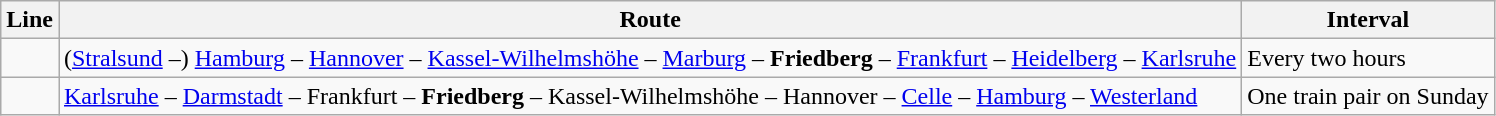<table class="wikitable">
<tr class="hintergrundfarbe5">
<th>Line</th>
<th>Route</th>
<th>Interval</th>
</tr>
<tr>
<td></td>
<td>(<a href='#'>Stralsund</a> –) <a href='#'>Hamburg</a> – <a href='#'>Hannover</a> – <a href='#'>Kassel-Wilhelmshöhe</a> – <a href='#'>Marburg</a> – <strong>Friedberg</strong> – <a href='#'>Frankfurt</a> – <a href='#'>Heidelberg</a> – <a href='#'>Karlsruhe</a></td>
<td>Every two hours</td>
</tr>
<tr>
<td></td>
<td><a href='#'>Karlsruhe</a> – <a href='#'>Darmstadt</a> – Frankfurt – <strong>Friedberg</strong> – Kassel-Wilhelmshöhe – Hannover – <a href='#'>Celle</a> – <a href='#'>Hamburg</a> – <a href='#'>Westerland</a></td>
<td>One train pair on Sunday</td>
</tr>
</table>
